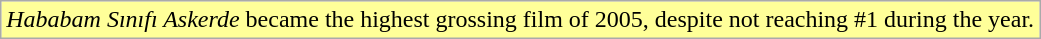<table class="wikitable">
<tr>
<td style="background-color:#FFFF99"><em>Hababam Sınıfı Askerde</em> became the highest grossing film of 2005, despite not reaching #1 during the year.</td>
</tr>
</table>
